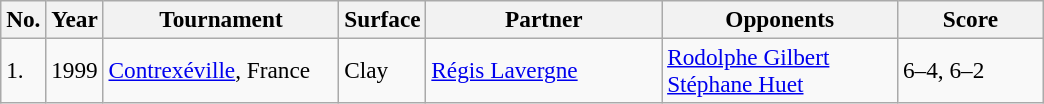<table class="sortable wikitable" style=font-size:97%>
<tr>
<th style="width:20px" class="unsortable">No.</th>
<th style="width:30px">Year</th>
<th style="width:150px">Tournament</th>
<th style="width:50px">Surface</th>
<th style="width:150px">Partner</th>
<th style="width:150px">Opponents</th>
<th style="width:90px" class="unsortable">Score</th>
</tr>
<tr>
<td>1.</td>
<td>1999</td>
<td><a href='#'>Contrexéville</a>, France</td>
<td>Clay</td>
<td> <a href='#'>Régis Lavergne</a></td>
<td> <a href='#'>Rodolphe Gilbert</a><br> <a href='#'>Stéphane Huet</a></td>
<td>6–4, 6–2</td>
</tr>
</table>
